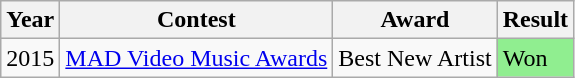<table class="wikitable">
<tr>
<th>Year</th>
<th>Contest</th>
<th>Award</th>
<th>Result</th>
</tr>
<tr>
<td rowspan="3">2015</td>
<td><a href='#'>MAD Video Music Awards</a></td>
<td>Best New Artist</td>
<td rowspan="3" style="background:lightgreen;">Won</td>
</tr>
</table>
